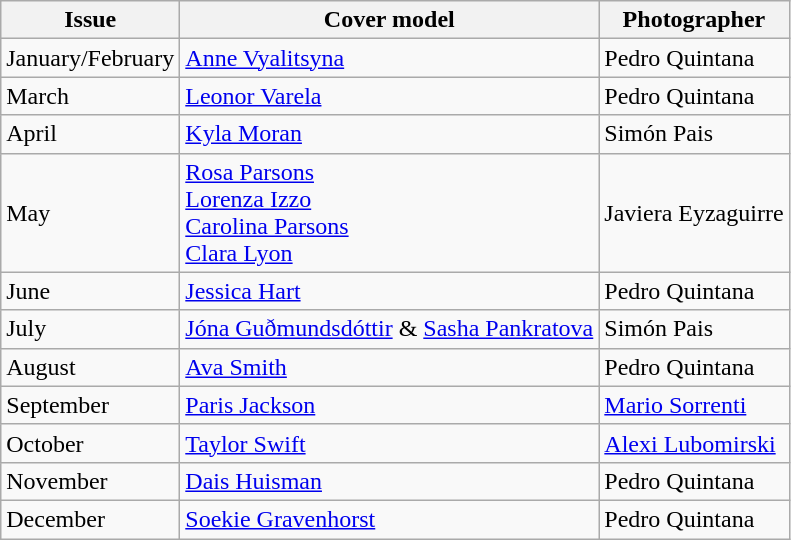<table class="sortable wikitable">
<tr>
<th>Issue</th>
<th>Cover model</th>
<th>Photographer</th>
</tr>
<tr>
<td>January/February</td>
<td><a href='#'>Anne Vyalitsyna</a></td>
<td>Pedro Quintana</td>
</tr>
<tr>
<td>March</td>
<td><a href='#'>Leonor Varela</a></td>
<td>Pedro Quintana</td>
</tr>
<tr>
<td>April</td>
<td><a href='#'>Kyla Moran</a></td>
<td>Simón Pais</td>
</tr>
<tr>
<td>May</td>
<td><a href='#'>Rosa Parsons</a><br><a href='#'>Lorenza Izzo</a><br><a href='#'>Carolina Parsons</a><br><a href='#'>Clara Lyon</a></td>
<td>Javiera Eyzaguirre</td>
</tr>
<tr>
<td>June</td>
<td><a href='#'>Jessica Hart</a></td>
<td>Pedro Quintana</td>
</tr>
<tr>
<td>July</td>
<td><a href='#'>Jóna Guðmundsdóttir</a> & <a href='#'>Sasha Pankratova</a></td>
<td>Simón Pais</td>
</tr>
<tr>
<td>August</td>
<td><a href='#'>Ava Smith</a></td>
<td>Pedro Quintana</td>
</tr>
<tr>
<td>September</td>
<td><a href='#'>Paris Jackson</a></td>
<td><a href='#'>Mario Sorrenti</a></td>
</tr>
<tr>
<td>October</td>
<td><a href='#'>Taylor Swift</a></td>
<td><a href='#'>Alexi Lubomirski</a></td>
</tr>
<tr>
<td>November</td>
<td><a href='#'>Dais Huisman</a></td>
<td>Pedro Quintana</td>
</tr>
<tr>
<td>December</td>
<td><a href='#'>Soekie Gravenhorst</a></td>
<td>Pedro Quintana</td>
</tr>
</table>
